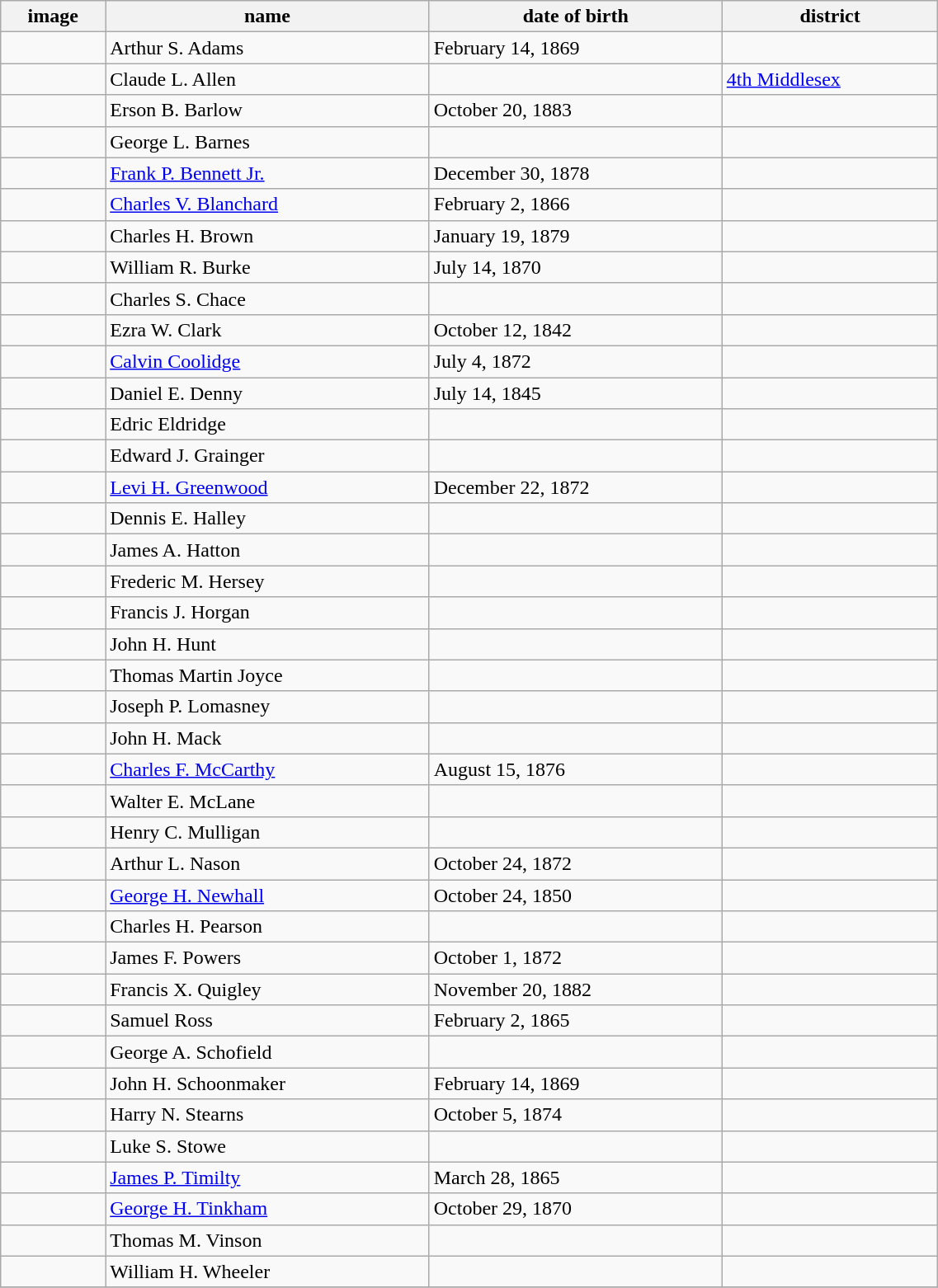<table class='wikitable sortable' style="width:60%">
<tr>
<th>image</th>
<th>name </th>
<th data-sort-type=date>date of birth </th>
<th>district </th>
</tr>
<tr>
<td></td>
<td>Arthur S. Adams</td>
<td>February 14, 1869</td>
<td></td>
</tr>
<tr>
<td></td>
<td>Claude L. Allen</td>
<td></td>
<td><a href='#'>4th Middlesex</a></td>
</tr>
<tr>
<td></td>
<td>Erson B. Barlow</td>
<td>October 20, 1883</td>
<td></td>
</tr>
<tr>
<td></td>
<td>George L. Barnes</td>
<td></td>
<td></td>
</tr>
<tr>
<td></td>
<td><a href='#'>Frank P. Bennett Jr.</a></td>
<td>December 30, 1878</td>
<td></td>
</tr>
<tr>
<td></td>
<td><a href='#'>Charles V. Blanchard</a></td>
<td>February 2, 1866</td>
<td></td>
</tr>
<tr>
<td></td>
<td>Charles H. Brown</td>
<td>January 19, 1879</td>
<td></td>
</tr>
<tr>
<td></td>
<td>William R. Burke</td>
<td>July 14, 1870</td>
<td></td>
</tr>
<tr>
<td></td>
<td>Charles S. Chace</td>
<td></td>
<td></td>
</tr>
<tr>
<td></td>
<td>Ezra W. Clark</td>
<td>October 12, 1842</td>
<td></td>
</tr>
<tr>
<td></td>
<td><a href='#'>Calvin Coolidge</a></td>
<td>July 4, 1872</td>
<td></td>
</tr>
<tr>
<td></td>
<td>Daniel E. Denny</td>
<td>July 14, 1845</td>
<td></td>
</tr>
<tr>
<td></td>
<td>Edric Eldridge</td>
<td></td>
<td></td>
</tr>
<tr>
<td></td>
<td>Edward J. Grainger</td>
<td></td>
<td></td>
</tr>
<tr>
<td></td>
<td><a href='#'>Levi H. Greenwood</a></td>
<td>December 22, 1872</td>
<td></td>
</tr>
<tr>
<td></td>
<td>Dennis E. Halley</td>
<td></td>
<td></td>
</tr>
<tr>
<td></td>
<td>James A. Hatton</td>
<td></td>
<td></td>
</tr>
<tr>
<td></td>
<td>Frederic M. Hersey</td>
<td></td>
<td></td>
</tr>
<tr>
<td></td>
<td>Francis J. Horgan</td>
<td></td>
<td></td>
</tr>
<tr>
<td></td>
<td>John H. Hunt</td>
<td></td>
<td></td>
</tr>
<tr>
<td></td>
<td>Thomas Martin Joyce</td>
<td></td>
<td></td>
</tr>
<tr>
<td></td>
<td>Joseph P. Lomasney</td>
<td></td>
<td></td>
</tr>
<tr>
<td></td>
<td>John H. Mack</td>
<td></td>
<td></td>
</tr>
<tr>
<td></td>
<td><a href='#'>Charles F. McCarthy</a></td>
<td>August 15, 1876</td>
<td></td>
</tr>
<tr>
<td></td>
<td>Walter E. McLane</td>
<td></td>
<td></td>
</tr>
<tr>
<td></td>
<td>Henry C. Mulligan</td>
<td></td>
<td></td>
</tr>
<tr>
<td></td>
<td>Arthur L. Nason</td>
<td>October 24, 1872</td>
<td></td>
</tr>
<tr>
<td></td>
<td><a href='#'>George H. Newhall</a></td>
<td>October 24, 1850</td>
<td></td>
</tr>
<tr>
<td></td>
<td>Charles H. Pearson</td>
<td></td>
<td></td>
</tr>
<tr>
<td></td>
<td>James F. Powers</td>
<td>October 1, 1872</td>
<td></td>
</tr>
<tr>
<td></td>
<td>Francis X. Quigley</td>
<td>November 20, 1882</td>
<td></td>
</tr>
<tr>
<td></td>
<td>Samuel Ross</td>
<td>February 2, 1865</td>
<td></td>
</tr>
<tr>
<td></td>
<td>George A. Schofield</td>
<td></td>
<td></td>
</tr>
<tr>
<td></td>
<td>John H. Schoonmaker</td>
<td>February 14, 1869</td>
<td></td>
</tr>
<tr>
<td></td>
<td>Harry N. Stearns</td>
<td>October 5, 1874</td>
<td></td>
</tr>
<tr>
<td></td>
<td>Luke S. Stowe</td>
<td></td>
<td></td>
</tr>
<tr>
<td></td>
<td><a href='#'>James P. Timilty</a></td>
<td>March 28, 1865</td>
<td></td>
</tr>
<tr>
<td></td>
<td><a href='#'>George H. Tinkham</a></td>
<td>October 29, 1870</td>
<td></td>
</tr>
<tr>
<td></td>
<td>Thomas M. Vinson</td>
<td></td>
<td></td>
</tr>
<tr>
<td></td>
<td>William H. Wheeler</td>
<td></td>
<td></td>
</tr>
<tr>
</tr>
</table>
